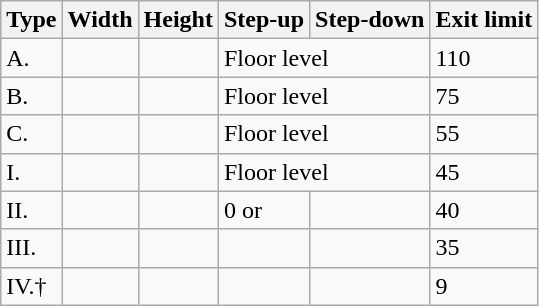<table class="wikitable">
<tr>
<th>Type</th>
<th>Width</th>
<th>Height</th>
<th>Step-up</th>
<th>Step-down</th>
<th>Exit limit</th>
</tr>
<tr>
<td>A.</td>
<td></td>
<td></td>
<td colspan=2>Floor level</td>
<td>110</td>
</tr>
<tr>
<td>B.</td>
<td></td>
<td></td>
<td colspan=2>Floor level</td>
<td>75</td>
</tr>
<tr>
<td>C.</td>
<td></td>
<td></td>
<td colspan=2>Floor level</td>
<td>55</td>
</tr>
<tr>
<td>I.</td>
<td></td>
<td></td>
<td colspan=2>Floor level</td>
<td>45</td>
</tr>
<tr>
<td>II.</td>
<td></td>
<td></td>
<td>0 or </td>
<td></td>
<td>40</td>
</tr>
<tr>
<td>III.</td>
<td></td>
<td></td>
<td></td>
<td></td>
<td>35</td>
</tr>
<tr>
<td>IV.†</td>
<td></td>
<td></td>
<td></td>
<td></td>
<td>9</td>
</tr>
</table>
